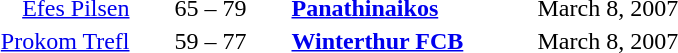<table style="text-align:center">
<tr>
<th width=160></th>
<th width=100></th>
<th width=160></th>
<th width=200></th>
</tr>
<tr>
<td align=right><a href='#'>Efes Pilsen</a> </td>
<td>65 – 79</td>
<td align=left> <strong><a href='#'>Panathinaikos</a></strong></td>
<td align=left>March 8, 2007</td>
</tr>
<tr>
<td align=right><a href='#'>Prokom Trefl</a> </td>
<td>59 – 77</td>
<td align=left> <strong><a href='#'>Winterthur FCB</a></strong></td>
<td align=left>March 8, 2007</td>
</tr>
</table>
